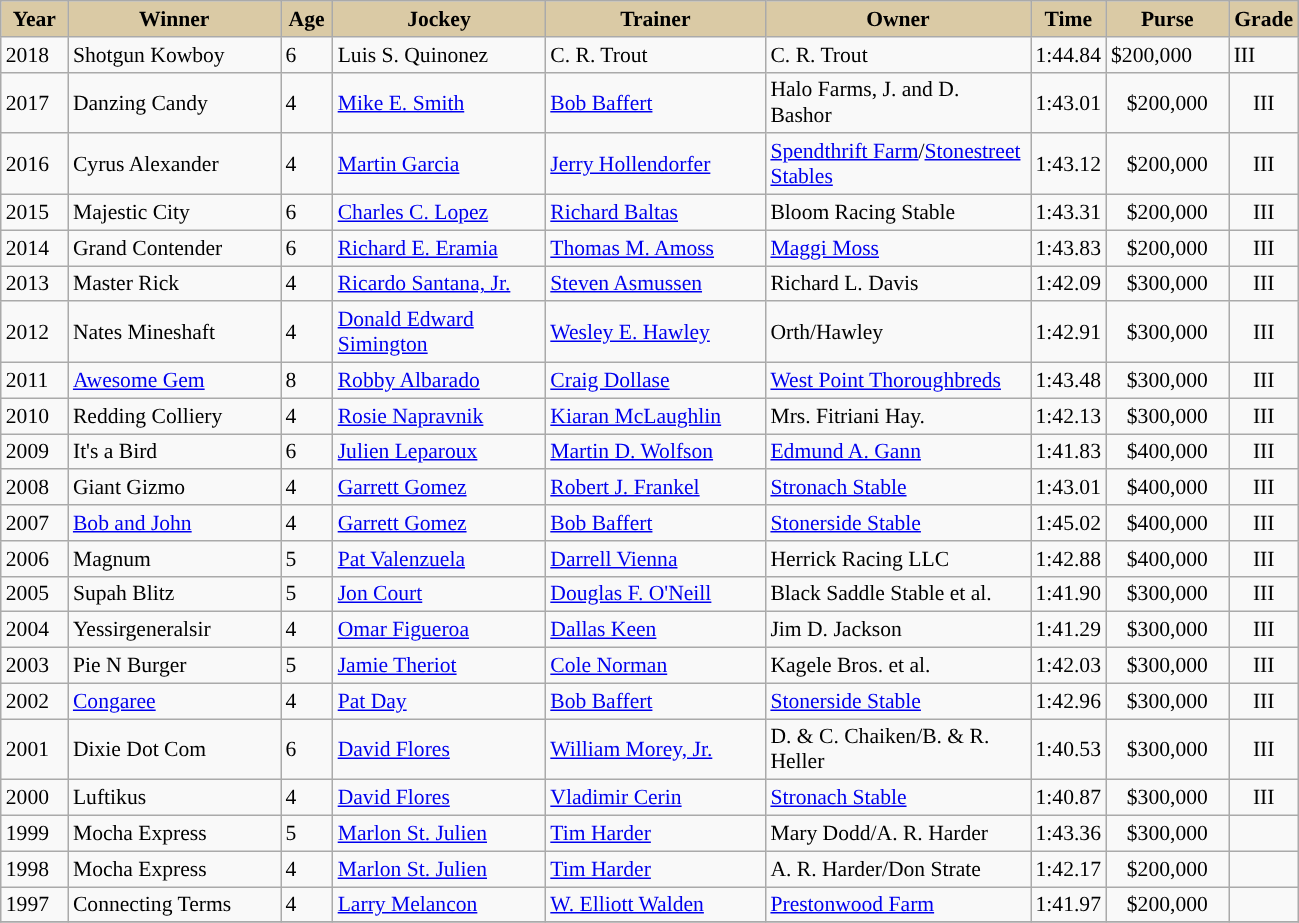<table class="wikitable sortable" style="font-size:90%;">
<tr>
<th style="background-color:#DACAA5; width:38px">Year<br></th>
<th style="background-color:#DACAA5; width:135px">Winner<br></th>
<th style="background-color:#DACAA5; width:28px">Age<br></th>
<th style="background-color:#DACAA5; width:135px">Jockey<br></th>
<th style="background-color:#DACAA5; width:140px">Trainer<br></th>
<th style="background-color:#DACAA5; width:170px">Owner<br></th>
<th style="background-color:#DACAA5; width:40px" align=center>Time<br></th>
<th style="background-color:#DACAA5; width:75px">Purse<br></th>
<th style="background-color:#DACAA5; width:40px">Grade <br></th>
</tr>
<tr>
<td>2018</td>
<td>Shotgun Kowboy</td>
<td>6</td>
<td>Luis S. Quinonez</td>
<td>C. R. Trout</td>
<td>C. R. Trout</td>
<td>1:44.84</td>
<td>$200,000</td>
<td>III</td>
</tr>
<tr>
<td>2017</td>
<td>Danzing Candy</td>
<td>4</td>
<td><a href='#'>Mike E. Smith</a></td>
<td><a href='#'>Bob Baffert</a></td>
<td>Halo Farms, J. and D. Bashor</td>
<td>1:43.01</td>
<td align=center>$200,000</td>
<td align=center>III</td>
</tr>
<tr>
<td>2016</td>
<td>Cyrus Alexander</td>
<td>4</td>
<td><a href='#'>Martin Garcia</a></td>
<td><a href='#'>Jerry Hollendorfer</a></td>
<td><a href='#'>Spendthrift Farm</a>/<a href='#'>Stonestreet Stables</a></td>
<td>1:43.12</td>
<td align=center>$200,000</td>
<td align=center>III</td>
</tr>
<tr>
<td>2015</td>
<td>Majestic City</td>
<td>6</td>
<td><a href='#'>Charles C. Lopez</a></td>
<td><a href='#'>Richard Baltas</a></td>
<td>Bloom Racing Stable</td>
<td>1:43.31</td>
<td align=center>$200,000</td>
<td align=center>III</td>
</tr>
<tr>
<td>2014</td>
<td>Grand Contender</td>
<td>6</td>
<td><a href='#'>Richard E. Eramia</a></td>
<td><a href='#'>Thomas M. Amoss</a></td>
<td><a href='#'>Maggi Moss</a></td>
<td>1:43.83</td>
<td align=center>$200,000</td>
<td align=center>III</td>
</tr>
<tr>
<td>2013</td>
<td>Master Rick</td>
<td>4</td>
<td><a href='#'>Ricardo Santana, Jr.</a></td>
<td><a href='#'>Steven Asmussen</a></td>
<td>Richard L. Davis</td>
<td>1:42.09</td>
<td align=center>$300,000</td>
<td align=center>III</td>
</tr>
<tr>
<td>2012</td>
<td>Nates Mineshaft</td>
<td>4</td>
<td><a href='#'>Donald Edward Simington</a></td>
<td><a href='#'>Wesley E. Hawley</a></td>
<td>Orth/Hawley</td>
<td>1:42.91</td>
<td align=center>$300,000</td>
<td align=center>III</td>
</tr>
<tr>
<td>2011</td>
<td><a href='#'>Awesome Gem</a></td>
<td>8</td>
<td><a href='#'>Robby Albarado</a></td>
<td><a href='#'>Craig Dollase</a></td>
<td><a href='#'>West Point Thoroughbreds</a></td>
<td>1:43.48</td>
<td align=center>$300,000</td>
<td align=center>III</td>
</tr>
<tr>
<td>2010</td>
<td>Redding Colliery</td>
<td>4</td>
<td><a href='#'>Rosie Napravnik</a></td>
<td><a href='#'>Kiaran McLaughlin</a></td>
<td>Mrs. Fitriani Hay.</td>
<td>1:42.13</td>
<td align=center>$300,000</td>
<td align=center>III</td>
</tr>
<tr>
<td>2009</td>
<td>It's a Bird</td>
<td>6</td>
<td><a href='#'>Julien Leparoux</a></td>
<td><a href='#'>Martin D. Wolfson</a></td>
<td><a href='#'>Edmund A. Gann</a></td>
<td>1:41.83</td>
<td align=center>$400,000</td>
<td align=center>III</td>
</tr>
<tr>
<td>2008</td>
<td>Giant Gizmo</td>
<td>4</td>
<td><a href='#'>Garrett Gomez</a></td>
<td><a href='#'>Robert J. Frankel</a></td>
<td><a href='#'>Stronach Stable</a></td>
<td>1:43.01</td>
<td align=center>$400,000</td>
<td align=center>III</td>
</tr>
<tr>
<td>2007</td>
<td><a href='#'>Bob and John</a></td>
<td>4</td>
<td><a href='#'>Garrett Gomez</a></td>
<td><a href='#'>Bob Baffert</a></td>
<td><a href='#'>Stonerside Stable</a></td>
<td>1:45.02</td>
<td align=center>$400,000</td>
<td align=center>III</td>
</tr>
<tr>
<td>2006</td>
<td>Magnum</td>
<td>5</td>
<td><a href='#'>Pat Valenzuela</a></td>
<td><a href='#'>Darrell Vienna</a></td>
<td>Herrick Racing LLC</td>
<td>1:42.88</td>
<td align=center>$400,000</td>
<td align=center>III</td>
</tr>
<tr>
<td>2005</td>
<td>Supah Blitz</td>
<td>5</td>
<td><a href='#'>Jon Court</a></td>
<td><a href='#'>Douglas F. O'Neill</a></td>
<td>Black Saddle Stable et al.</td>
<td>1:41.90</td>
<td align=center>$300,000</td>
<td align=center>III</td>
</tr>
<tr>
<td>2004</td>
<td>Yessirgeneralsir</td>
<td>4</td>
<td><a href='#'>Omar Figueroa</a></td>
<td><a href='#'>Dallas Keen</a></td>
<td>Jim D. Jackson</td>
<td>1:41.29</td>
<td align=center>$300,000</td>
<td align=center>III</td>
</tr>
<tr>
<td>2003</td>
<td>Pie N Burger</td>
<td>5</td>
<td><a href='#'>Jamie Theriot</a></td>
<td><a href='#'>Cole Norman</a></td>
<td>Kagele Bros. et al.</td>
<td>1:42.03</td>
<td align=center>$300,000</td>
<td align=center>III</td>
</tr>
<tr>
<td>2002</td>
<td><a href='#'>Congaree</a></td>
<td>4</td>
<td><a href='#'>Pat Day</a></td>
<td><a href='#'>Bob Baffert</a></td>
<td><a href='#'>Stonerside Stable</a></td>
<td>1:42.96</td>
<td align=center>$300,000</td>
<td align=center>III</td>
</tr>
<tr>
<td>2001</td>
<td>Dixie Dot Com</td>
<td>6</td>
<td><a href='#'>David Flores</a></td>
<td><a href='#'>William Morey, Jr.</a></td>
<td>D. & C. Chaiken/B. & R. Heller</td>
<td>1:40.53</td>
<td align=center>$300,000</td>
<td align=center>III</td>
</tr>
<tr>
<td>2000</td>
<td>Luftikus</td>
<td>4</td>
<td><a href='#'>David Flores</a></td>
<td><a href='#'>Vladimir Cerin</a></td>
<td><a href='#'>Stronach Stable</a></td>
<td>1:40.87</td>
<td align=center>$300,000</td>
<td align=center>III</td>
</tr>
<tr>
<td>1999</td>
<td>Mocha Express</td>
<td>5</td>
<td><a href='#'>Marlon St. Julien</a></td>
<td><a href='#'>Tim Harder</a></td>
<td>Mary Dodd/A. R. Harder</td>
<td>1:43.36</td>
<td align=center>$300,000</td>
<td align=center></td>
</tr>
<tr>
<td>1998</td>
<td>Mocha Express</td>
<td>4</td>
<td><a href='#'>Marlon St. Julien</a></td>
<td><a href='#'>Tim Harder</a></td>
<td>A. R. Harder/Don Strate</td>
<td>1:42.17</td>
<td align=center>$200,000</td>
<td align=center></td>
</tr>
<tr>
<td>1997</td>
<td>Connecting Terms</td>
<td>4</td>
<td><a href='#'>Larry Melancon</a></td>
<td><a href='#'>W. Elliott Walden</a></td>
<td><a href='#'>Prestonwood Farm</a></td>
<td>1:41.97</td>
<td align=center>$200,000</td>
<td align=center></td>
</tr>
<tr>
</tr>
</table>
